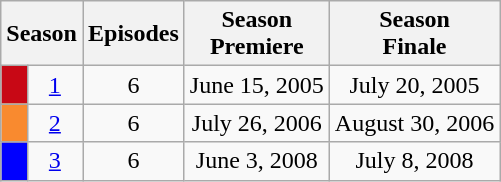<table class="wikitable">
<tr>
<th colspan="2">Season</th>
<th>Episodes</th>
<th>Season<br>Premiere</th>
<th>Season <br>Finale</th>
</tr>
<tr>
<td bgcolor="#C80815 " height="10px"></td>
<td align="center"><a href='#'>1</a></td>
<td align="center">6</td>
<td align="center">June 15, 2005</td>
<td align="center">July 20, 2005</td>
</tr>
<tr>
<td bgcolor="#F98A2F" height="10px"></td>
<td align="center"><a href='#'>2</a></td>
<td align="center">6</td>
<td align="center">July 26, 2006</td>
<td align="center">August 30, 2006</td>
</tr>
<tr>
<td bgcolor="#0000FF" height="10px"></td>
<td align="center"><a href='#'>3</a></td>
<td align="center">6</td>
<td align="center">June 3, 2008</td>
<td align="center">July 8, 2008</td>
</tr>
</table>
